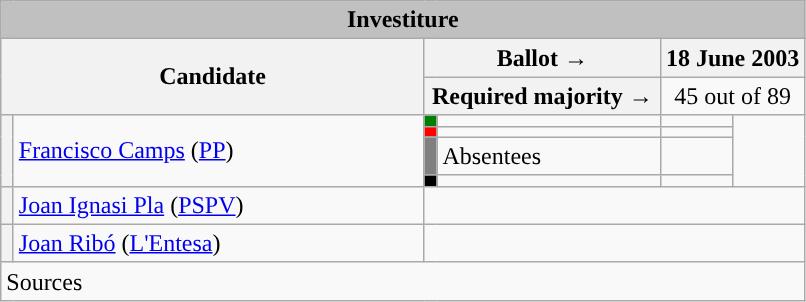<table class="wikitable" style="text-align:center;">
<tr>
<td colspan="6" align="center" bgcolor="#C0C0C0"><strong>Investiture</strong></td>
</tr>
<tr>
<th colspan="2" rowspan="2" width="275px">Candidate</th>
<th colspan="2" width="150px">Ballot →</th>
<th colspan="2">18 June 2003</th>
</tr>
<tr>
<th colspan="2">Required majority →</th>
<td colspan="2">45 out of 89</td>
</tr>
<tr>
<th width="1px" rowspan="4" style="background:"></th>
<td rowspan="4" align="left"><a href='#'>Francisco Camps</a> (<a href='#'>PP</a>)</td>
<th width="1px" style="background:green;"></th>
<td align="left"></td>
<td></td>
<td rowspan="4"></td>
</tr>
<tr>
<th style="color:inherit;background:red;"></th>
<td align="left"></td>
<td></td>
</tr>
<tr>
<th style="color:inherit;background:gray;"></th>
<td align="left"><span>Absentees</span></td>
<td></td>
</tr>
<tr>
<th style="color:inherit;background:black;"></th>
<td align="left"></td>
<td></td>
</tr>
<tr>
<th style="color:inherit;background:"></th>
<td align="left"><a href='#'>Joan Ignasi Pla</a> (<a href='#'>PSPV</a>)</td>
<td colspan="4"><em></em></td>
</tr>
<tr>
<th style="color:inherit;background:"></th>
<td align="left"><a href='#'>Joan Ribó</a> (<a href='#'>L'Entesa</a>)</td>
<td colspan="4"><em></em></td>
</tr>
<tr>
<td align="left" colspan="6">Sources</td>
</tr>
</table>
